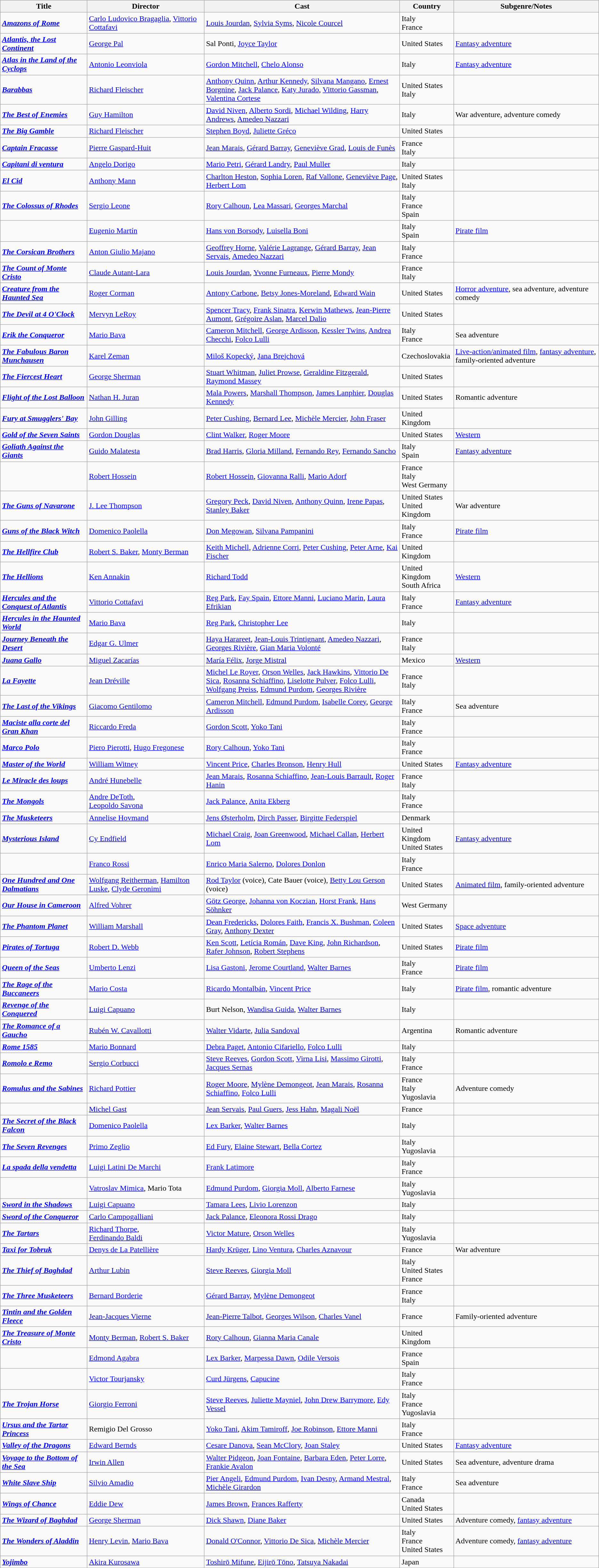<table class="wikitable">
<tr>
<th>Title</th>
<th>Director</th>
<th style="width: 400px;">Cast</th>
<th>Country</th>
<th>Subgenre/Notes</th>
</tr>
<tr>
<td><strong><em><a href='#'>Amazons of Rome</a></em></strong></td>
<td><a href='#'>Carlo Ludovico Bragaglia</a>, <a href='#'>Vittorio Cottafavi</a></td>
<td><a href='#'>Louis Jourdan</a>, <a href='#'>Sylvia Syms</a>, <a href='#'>Nicole Courcel</a></td>
<td>Italy<br>France</td>
<td></td>
</tr>
<tr>
<td><strong><em><a href='#'>Atlantis, the Lost Continent</a></em></strong></td>
<td><a href='#'>George Pal</a></td>
<td>Sal Ponti, <a href='#'>Joyce Taylor</a></td>
<td>United States</td>
<td><a href='#'>Fantasy adventure</a></td>
</tr>
<tr>
<td><strong><em><a href='#'>Atlas in the Land of the Cyclops</a></em></strong></td>
<td><a href='#'>Antonio Leonviola</a></td>
<td><a href='#'>Gordon Mitchell</a>, <a href='#'>Chelo Alonso</a></td>
<td>Italy</td>
<td><a href='#'>Fantasy adventure</a></td>
</tr>
<tr>
<td><strong><em><a href='#'>Barabbas</a></em></strong></td>
<td><a href='#'>Richard Fleischer</a></td>
<td><a href='#'>Anthony Quinn</a>, <a href='#'>Arthur Kennedy</a>, <a href='#'>Silvana Mangano</a>, <a href='#'>Ernest Borgnine</a>, <a href='#'>Jack Palance</a>, <a href='#'>Katy Jurado</a>, <a href='#'>Vittorio Gassman</a>, <a href='#'>Valentina Cortese</a></td>
<td>United States<br>Italy</td>
<td></td>
</tr>
<tr>
<td><strong><em><a href='#'>The Best of Enemies</a></em></strong></td>
<td><a href='#'>Guy Hamilton</a></td>
<td><a href='#'>David Niven</a>, <a href='#'>Alberto Sordi</a>, <a href='#'>Michael Wilding</a>, <a href='#'>Harry Andrews</a>, <a href='#'>Amedeo Nazzari</a></td>
<td>Italy<br></td>
<td>War adventure, adventure comedy</td>
</tr>
<tr>
<td><strong><em><a href='#'>The Big Gamble</a></em></strong></td>
<td><a href='#'>Richard Fleischer</a></td>
<td><a href='#'>Stephen Boyd</a>, <a href='#'>Juliette Gréco</a></td>
<td>United States</td>
<td></td>
</tr>
<tr>
<td><strong><em><a href='#'>Captain Fracasse</a></em></strong></td>
<td><a href='#'>Pierre Gaspard-Huit</a></td>
<td><a href='#'>Jean Marais</a>, <a href='#'>Gérard Barray</a>, <a href='#'>Geneviève Grad</a>, <a href='#'>Louis de Funès</a></td>
<td>France<br>Italy</td>
<td></td>
</tr>
<tr>
<td><strong><em><a href='#'>Capitani di ventura</a></em></strong></td>
<td><a href='#'>Angelo Dorigo</a></td>
<td><a href='#'>Mario Petri</a>, <a href='#'>Gérard Landry</a>, <a href='#'>Paul Muller</a></td>
<td>Italy</td>
<td></td>
</tr>
<tr>
<td><strong><em><a href='#'>El Cid</a></em></strong></td>
<td><a href='#'>Anthony Mann</a></td>
<td><a href='#'>Charlton Heston</a>, <a href='#'>Sophia Loren</a>, <a href='#'>Raf Vallone</a>, <a href='#'>Geneviève Page</a>, <a href='#'>Herbert Lom</a></td>
<td>United States<br>Italy</td>
<td></td>
</tr>
<tr>
<td><strong><em><a href='#'>The Colossus of Rhodes</a></em></strong></td>
<td><a href='#'>Sergio Leone</a></td>
<td><a href='#'>Rory Calhoun</a>, <a href='#'>Lea Massari</a>, <a href='#'>Georges Marchal</a></td>
<td>Italy<br>France<br>Spain</td>
<td></td>
</tr>
<tr>
<td><strong><em></em></strong></td>
<td><a href='#'>Eugenio Martín</a></td>
<td><a href='#'>Hans von Borsody</a>, <a href='#'>Luisella Boni</a></td>
<td>Italy<br>Spain</td>
<td><a href='#'>Pirate film</a></td>
</tr>
<tr>
<td><strong><em><a href='#'>The Corsican Brothers</a></em></strong></td>
<td><a href='#'>Anton Giulio Majano</a></td>
<td><a href='#'>Geoffrey Horne</a>, <a href='#'>Valérie Lagrange</a>, <a href='#'>Gérard Barray</a>, <a href='#'>Jean Servais</a>, <a href='#'>Amedeo Nazzari</a></td>
<td>Italy<br>France</td>
<td></td>
</tr>
<tr>
<td><strong><em><a href='#'>The Count of Monte Cristo</a></em></strong></td>
<td><a href='#'>Claude Autant-Lara</a></td>
<td><a href='#'>Louis Jourdan</a>, <a href='#'>Yvonne Furneaux</a>, <a href='#'>Pierre Mondy</a></td>
<td>France<br>Italy</td>
<td></td>
</tr>
<tr>
<td><strong><em><a href='#'>Creature from the Haunted Sea</a></em></strong></td>
<td><a href='#'>Roger Corman</a></td>
<td><a href='#'>Antony Carbone</a>, <a href='#'>Betsy Jones-Moreland</a>, <a href='#'>Edward Wain</a></td>
<td>United States</td>
<td><a href='#'>Horror adventure</a>, sea adventure, adventure comedy</td>
</tr>
<tr>
<td><strong><em><a href='#'>The Devil at 4 O'Clock</a></em></strong></td>
<td><a href='#'>Mervyn LeRoy</a></td>
<td><a href='#'>Spencer Tracy</a>, <a href='#'>Frank Sinatra</a>, <a href='#'>Kerwin Mathews</a>, <a href='#'>Jean-Pierre Aumont</a>, <a href='#'>Grégoire Aslan</a>, <a href='#'>Marcel Dalio</a></td>
<td>United States</td>
<td></td>
</tr>
<tr>
<td><strong><em><a href='#'>Erik the Conqueror</a></em></strong></td>
<td><a href='#'>Mario Bava</a></td>
<td><a href='#'>Cameron Mitchell</a>, <a href='#'>George Ardisson</a>, <a href='#'>Kessler Twins</a>, <a href='#'>Andrea Checchi</a>, <a href='#'>Folco Lulli</a></td>
<td>Italy<br>France</td>
<td>Sea adventure</td>
</tr>
<tr>
<td><strong><em><a href='#'>The Fabulous Baron Munchausen</a></em></strong></td>
<td><a href='#'>Karel Zeman</a></td>
<td><a href='#'>Miloš Kopecký</a>, <a href='#'>Jana Brejchová</a></td>
<td>Czechoslovakia</td>
<td><a href='#'>Live-action/animated film</a>, <a href='#'>fantasy adventure</a>, family-oriented adventure</td>
</tr>
<tr>
<td><strong><em><a href='#'>The Fiercest Heart</a></em></strong></td>
<td><a href='#'>George Sherman</a></td>
<td><a href='#'>Stuart Whitman</a>, <a href='#'>Juliet Prowse</a>, <a href='#'>Geraldine Fitzgerald</a>, <a href='#'>Raymond Massey</a></td>
<td>United States</td>
<td></td>
</tr>
<tr>
<td><strong><em><a href='#'>Flight of the Lost Balloon</a></em></strong></td>
<td><a href='#'>Nathan H. Juran</a></td>
<td><a href='#'>Mala Powers</a>, <a href='#'>Marshall Thompson</a>, <a href='#'>James Lanphier</a>, <a href='#'>Douglas Kennedy</a></td>
<td>United States</td>
<td>Romantic adventure</td>
</tr>
<tr>
<td><strong><em><a href='#'>Fury at Smugglers' Bay</a></em></strong></td>
<td><a href='#'>John Gilling</a></td>
<td><a href='#'>Peter Cushing</a>, <a href='#'>Bernard Lee</a>, <a href='#'>Michèle Mercier</a>, <a href='#'>John Fraser</a></td>
<td>United Kingdom</td>
<td></td>
</tr>
<tr>
<td><strong><em><a href='#'>Gold of the Seven Saints</a></em></strong></td>
<td><a href='#'>Gordon Douglas</a></td>
<td><a href='#'>Clint Walker</a>, <a href='#'>Roger Moore</a></td>
<td>United States</td>
<td><a href='#'>Western</a></td>
</tr>
<tr>
<td><strong><em><a href='#'>Goliath Against the Giants</a></em></strong></td>
<td><a href='#'>Guido Malatesta</a></td>
<td><a href='#'>Brad Harris</a>, <a href='#'>Gloria Milland</a>, <a href='#'>Fernando Rey</a>, <a href='#'>Fernando Sancho</a></td>
<td>Italy<br>Spain</td>
<td><a href='#'>Fantasy adventure</a></td>
</tr>
<tr>
<td><strong><em></em></strong></td>
<td><a href='#'>Robert Hossein</a></td>
<td><a href='#'>Robert Hossein</a>, <a href='#'>Giovanna Ralli</a>, <a href='#'>Mario Adorf</a></td>
<td>France<br>Italy<br>West Germany</td>
<td></td>
</tr>
<tr>
<td><strong><em><a href='#'>The Guns of Navarone</a></em></strong></td>
<td><a href='#'>J. Lee Thompson</a></td>
<td><a href='#'>Gregory Peck</a>, <a href='#'>David Niven</a>, <a href='#'>Anthony Quinn</a>, <a href='#'>Irene Papas</a>, <a href='#'>Stanley Baker</a></td>
<td>United States<br>United Kingdom</td>
<td>War adventure</td>
</tr>
<tr>
<td><strong><em><a href='#'>Guns of the Black Witch</a></em></strong></td>
<td><a href='#'>Domenico Paolella</a></td>
<td><a href='#'>Don Megowan</a>, <a href='#'>Silvana Pampanini</a></td>
<td>Italy<br>France</td>
<td><a href='#'>Pirate film</a></td>
</tr>
<tr>
<td><strong><em><a href='#'>The Hellfire Club</a></em></strong></td>
<td><a href='#'>Robert S. Baker</a>, <a href='#'>Monty Berman</a></td>
<td><a href='#'>Keith Michell</a>, <a href='#'>Adrienne Corri</a>, <a href='#'>Peter Cushing</a>, <a href='#'>Peter Arne</a>, <a href='#'>Kai Fischer</a></td>
<td>United Kingdom</td>
<td></td>
</tr>
<tr>
<td><strong><em><a href='#'>The Hellions</a></em></strong></td>
<td><a href='#'>Ken Annakin</a></td>
<td><a href='#'>Richard Todd</a></td>
<td>United Kingdom<br>South Africa</td>
<td><a href='#'>Western</a></td>
</tr>
<tr>
<td><strong><em><a href='#'>Hercules and the Conquest of Atlantis</a></em></strong></td>
<td><a href='#'>Vittorio Cottafavi</a></td>
<td><a href='#'>Reg Park</a>, <a href='#'>Fay Spain</a>, <a href='#'>Ettore Manni</a>, <a href='#'>Luciano Marin</a>, <a href='#'>Laura Efrikian</a></td>
<td>Italy<br>France</td>
<td><a href='#'>Fantasy adventure</a></td>
</tr>
<tr>
<td><strong><em><a href='#'>Hercules in the Haunted World</a></em></strong></td>
<td><a href='#'>Mario Bava</a></td>
<td><a href='#'>Reg Park</a>, <a href='#'>Christopher Lee</a></td>
<td>Italy</td>
<td></td>
</tr>
<tr>
<td><strong><em><a href='#'>Journey Beneath the Desert</a></em></strong></td>
<td><a href='#'>Edgar G. Ulmer</a></td>
<td><a href='#'>Haya Harareet</a>, <a href='#'>Jean-Louis Trintignant</a>, <a href='#'>Amedeo Nazzari</a>, <a href='#'>Georges Rivière</a>, <a href='#'>Gian Maria Volonté</a></td>
<td>France<br>Italy</td>
<td></td>
</tr>
<tr>
<td><strong><em><a href='#'>Juana Gallo</a></em></strong></td>
<td><a href='#'>Miguel Zacarías</a></td>
<td><a href='#'>María Félix</a>, <a href='#'>Jorge Mistral</a></td>
<td>Mexico</td>
<td><a href='#'>Western</a></td>
</tr>
<tr>
<td><strong><em><a href='#'>La Fayette</a></em></strong></td>
<td><a href='#'>Jean Dréville</a></td>
<td><a href='#'>Michel Le Royer</a>, <a href='#'>Orson Welles</a>, <a href='#'>Jack Hawkins</a>, <a href='#'>Vittorio De Sica</a>, <a href='#'>Rosanna Schiaffino</a>, <a href='#'>Liselotte Pulver</a>, <a href='#'>Folco Lulli</a>, <a href='#'>Wolfgang Preiss</a>, <a href='#'>Edmund Purdom</a>, <a href='#'>Georges Rivière</a></td>
<td>France<br>Italy</td>
<td></td>
</tr>
<tr>
<td><strong><em><a href='#'>The Last of the Vikings</a></em></strong></td>
<td><a href='#'>Giacomo Gentilomo</a></td>
<td><a href='#'>Cameron Mitchell</a>, <a href='#'>Edmund Purdom</a>, <a href='#'>Isabelle Corey</a>, <a href='#'>George Ardisson</a></td>
<td>Italy<br>France</td>
<td>Sea adventure</td>
</tr>
<tr>
<td><strong><em><a href='#'>Maciste alla corte del Gran Khan</a></em></strong></td>
<td><a href='#'>Riccardo Freda</a></td>
<td><a href='#'>Gordon Scott</a>, <a href='#'>Yoko Tani</a></td>
<td>Italy<br>France</td>
<td></td>
</tr>
<tr>
<td><strong><em><a href='#'>Marco Polo</a></em></strong></td>
<td><a href='#'>Piero Pierotti</a>, <a href='#'>Hugo Fregonese</a></td>
<td><a href='#'>Rory Calhoun</a>, <a href='#'>Yoko Tani</a></td>
<td>Italy<br>France</td>
<td></td>
</tr>
<tr>
<td><strong><em><a href='#'>Master of the World</a></em></strong></td>
<td><a href='#'>William Witney</a></td>
<td><a href='#'>Vincent Price</a>, <a href='#'>Charles Bronson</a>, <a href='#'>Henry Hull</a></td>
<td>United States</td>
<td><a href='#'>Fantasy adventure</a></td>
</tr>
<tr>
<td><strong><em><a href='#'>Le Miracle des loups</a></em></strong></td>
<td><a href='#'>André Hunebelle</a></td>
<td><a href='#'>Jean Marais</a>, <a href='#'>Rosanna Schiaffino</a>, <a href='#'>Jean-Louis Barrault</a>, <a href='#'>Roger Hanin</a></td>
<td>France<br>Italy</td>
<td></td>
</tr>
<tr>
<td><strong><em><a href='#'>The Mongols</a></em></strong></td>
<td><a href='#'>Andre DeToth</a>, <br> <a href='#'>Leopoldo Savona</a></td>
<td><a href='#'>Jack Palance</a>, <a href='#'>Anita Ekberg</a></td>
<td>Italy<br>France</td>
<td></td>
</tr>
<tr>
<td><strong><em><a href='#'>The Musketeers</a></em></strong></td>
<td><a href='#'>Annelise Hovmand</a></td>
<td><a href='#'>Jens Østerholm</a>, <a href='#'>Dirch Passer</a>, <a href='#'>Birgitte Federspiel</a></td>
<td>Denmark</td>
<td></td>
</tr>
<tr>
<td><strong><em><a href='#'>Mysterious Island</a></em></strong></td>
<td><a href='#'>Cy Endfield</a></td>
<td><a href='#'>Michael Craig</a>, <a href='#'>Joan Greenwood</a>, <a href='#'>Michael Callan</a>, <a href='#'>Herbert Lom</a></td>
<td>United Kingdom<br>United States</td>
<td><a href='#'>Fantasy adventure</a></td>
</tr>
<tr>
<td><strong><em></em></strong></td>
<td><a href='#'>Franco Rossi</a></td>
<td><a href='#'>Enrico Maria Salerno</a>, <a href='#'>Dolores Donlon</a></td>
<td>Italy<br>France</td>
<td></td>
</tr>
<tr>
<td><strong><em><a href='#'>One Hundred and One Dalmatians</a></em></strong></td>
<td><a href='#'>Wolfgang Reitherman</a>, <a href='#'>Hamilton Luske</a>, <a href='#'>Clyde Geronimi</a></td>
<td><a href='#'>Rod Taylor</a> (voice), Cate Bauer (voice), <a href='#'>Betty Lou Gerson</a> (voice)</td>
<td>United States</td>
<td><a href='#'>Animated film</a>, family-oriented adventure</td>
</tr>
<tr>
<td><strong><em><a href='#'>Our House in Cameroon</a></em></strong></td>
<td><a href='#'>Alfred Vohrer</a></td>
<td><a href='#'>Götz George</a>, <a href='#'>Johanna von Koczian</a>, <a href='#'>Horst Frank</a>, <a href='#'>Hans Söhnker</a></td>
<td>West Germany</td>
<td></td>
</tr>
<tr>
<td><strong><em><a href='#'>The Phantom Planet</a></em></strong></td>
<td><a href='#'>William Marshall</a></td>
<td><a href='#'>Dean Fredericks</a>, <a href='#'>Dolores Faith</a>, <a href='#'>Francis X. Bushman</a>, <a href='#'>Coleen Gray</a>, <a href='#'>Anthony Dexter</a></td>
<td>United States</td>
<td><a href='#'>Space adventure</a></td>
</tr>
<tr>
<td><strong><em><a href='#'>Pirates of Tortuga</a></em></strong></td>
<td><a href='#'>Robert D. Webb</a></td>
<td><a href='#'>Ken Scott</a>, <a href='#'>Letícia Román</a>, <a href='#'>Dave King</a>, <a href='#'>John Richardson</a>, <a href='#'>Rafer Johnson</a>, <a href='#'>Robert Stephens</a></td>
<td>United States</td>
<td><a href='#'>Pirate film</a></td>
</tr>
<tr>
<td><strong><em><a href='#'>Queen of the Seas</a></em></strong></td>
<td><a href='#'>Umberto Lenzi</a></td>
<td><a href='#'>Lisa Gastoni</a>, <a href='#'>Jerome Courtland</a>, <a href='#'>Walter Barnes</a></td>
<td>Italy<br>France</td>
<td><a href='#'>Pirate film</a></td>
</tr>
<tr>
<td><strong><em><a href='#'>The Rage of the Buccaneers</a></em></strong></td>
<td><a href='#'>Mario Costa</a></td>
<td><a href='#'>Ricardo Montalbán</a>, <a href='#'>Vincent Price</a></td>
<td>Italy</td>
<td><a href='#'>Pirate film</a>, romantic adventure</td>
</tr>
<tr>
<td><strong><em><a href='#'>Revenge of the Conquered</a></em></strong></td>
<td><a href='#'>Luigi Capuano</a></td>
<td>Burt Nelson, <a href='#'>Wandisa Guida</a>, <a href='#'>Walter Barnes</a></td>
<td>Italy</td>
<td></td>
</tr>
<tr>
<td><strong><em><a href='#'>The Romance of a Gaucho</a></em></strong></td>
<td><a href='#'>Rubén W. Cavallotti</a></td>
<td><a href='#'>Walter Vidarte</a>, <a href='#'>Julia Sandoval</a></td>
<td>Argentina</td>
<td>Romantic adventure</td>
</tr>
<tr>
<td><strong><em><a href='#'>Rome 1585</a></em></strong></td>
<td><a href='#'>Mario Bonnard</a></td>
<td><a href='#'>Debra Paget</a>, <a href='#'>Antonio Cifariello</a>, <a href='#'>Folco Lulli</a></td>
<td>Italy</td>
<td></td>
</tr>
<tr>
<td><strong><em><a href='#'>Romolo e Remo</a></em></strong></td>
<td><a href='#'>Sergio Corbucci</a></td>
<td><a href='#'>Steve Reeves</a>, <a href='#'>Gordon Scott</a>, <a href='#'>Virna Lisi</a>, <a href='#'>Massimo Girotti</a>, <a href='#'>Jacques Sernas</a></td>
<td>Italy<br>France</td>
<td></td>
</tr>
<tr>
<td><strong><em><a href='#'>Romulus and the Sabines</a></em></strong></td>
<td><a href='#'>Richard Pottier</a></td>
<td><a href='#'>Roger Moore</a>, <a href='#'>Mylène Demongeot</a>, <a href='#'>Jean Marais</a>, <a href='#'>Rosanna Schiaffino</a>, <a href='#'>Folco Lulli</a></td>
<td>France<br>Italy<br>Yugoslavia</td>
<td>Adventure comedy</td>
</tr>
<tr>
<td><strong><em></em></strong></td>
<td><a href='#'>Michel Gast</a></td>
<td><a href='#'>Jean Servais</a>, <a href='#'>Paul Guers</a>, <a href='#'>Jess Hahn</a>, <a href='#'>Magali Noël</a></td>
<td>France</td>
<td></td>
</tr>
<tr>
<td><strong><em><a href='#'>The Secret of the Black Falcon</a></em></strong></td>
<td><a href='#'>Domenico Paolella</a></td>
<td><a href='#'>Lex Barker</a>, <a href='#'>Walter Barnes</a></td>
<td>Italy</td>
<td></td>
</tr>
<tr>
<td><strong><em><a href='#'>The Seven Revenges</a></em></strong></td>
<td><a href='#'>Primo Zeglio</a></td>
<td><a href='#'>Ed Fury</a>, <a href='#'>Elaine Stewart</a>, <a href='#'>Bella Cortez</a></td>
<td>Italy<br>Yugoslavia</td>
<td></td>
</tr>
<tr>
<td><strong><em><a href='#'>La spada della vendetta</a></em></strong></td>
<td><a href='#'>Luigi Latini De Marchi</a></td>
<td><a href='#'>Frank Latimore</a></td>
<td>Italy<br>France</td>
<td></td>
</tr>
<tr>
<td><strong><em></em></strong></td>
<td><a href='#'>Vatroslav Mimica</a>, Mario Tota</td>
<td><a href='#'>Edmund Purdom</a>, <a href='#'>Giorgia Moll</a>, <a href='#'>Alberto Farnese</a></td>
<td>Italy<br>Yugoslavia</td>
<td></td>
</tr>
<tr>
<td><strong><em><a href='#'>Sword in the Shadows</a></em></strong></td>
<td><a href='#'>Luigi Capuano</a></td>
<td><a href='#'>Tamara Lees</a>, <a href='#'>Livio Lorenzon</a></td>
<td>Italy</td>
<td></td>
</tr>
<tr>
<td><strong><em><a href='#'>Sword of the Conqueror</a></em></strong></td>
<td><a href='#'>Carlo Campogalliani</a></td>
<td><a href='#'>Jack Palance</a>, <a href='#'>Eleonora Rossi Drago</a></td>
<td>Italy</td>
<td></td>
</tr>
<tr>
<td><strong><em><a href='#'>The Tartars</a></em></strong></td>
<td><a href='#'>Richard Thorpe</a>, <br> <a href='#'>Ferdinando Baldi</a></td>
<td><a href='#'>Victor Mature</a>, <a href='#'>Orson Welles</a></td>
<td>Italy<br>Yugoslavia</td>
<td></td>
</tr>
<tr>
<td><strong><em><a href='#'>Taxi for Tobruk</a></em></strong></td>
<td><a href='#'>Denys de La Patellière</a></td>
<td><a href='#'>Hardy Krüger</a>, <a href='#'>Lino Ventura</a>, <a href='#'>Charles Aznavour</a></td>
<td>France</td>
<td>War adventure</td>
</tr>
<tr>
<td><strong><em><a href='#'>The Thief of Baghdad</a></em></strong></td>
<td><a href='#'>Arthur Lubin</a></td>
<td><a href='#'>Steve Reeves</a>, <a href='#'>Giorgia Moll</a></td>
<td>Italy<br>United States<br>France</td>
<td></td>
</tr>
<tr>
<td><strong><em><a href='#'>The Three Musketeers</a></em></strong></td>
<td><a href='#'>Bernard Borderie</a></td>
<td><a href='#'>Gérard Barray</a>, <a href='#'>Mylène Demongeot</a></td>
<td>France<br>Italy</td>
<td></td>
</tr>
<tr>
<td><strong><em><a href='#'>Tintin and the Golden Fleece</a></em></strong></td>
<td><a href='#'>Jean-Jacques Vierne</a></td>
<td><a href='#'>Jean-Pierre Talbot</a>, <a href='#'>Georges Wilson</a>, <a href='#'>Charles Vanel</a></td>
<td>France</td>
<td>Family-oriented adventure</td>
</tr>
<tr>
<td><strong><em><a href='#'>The Treasure of Monte Cristo</a></em></strong></td>
<td><a href='#'>Monty Berman</a>, <a href='#'>Robert S. Baker</a></td>
<td><a href='#'>Rory Calhoun</a>, <a href='#'>Gianna Maria Canale</a></td>
<td>United Kingdom</td>
<td></td>
</tr>
<tr>
<td><strong><em></em></strong></td>
<td><a href='#'>Edmond Agabra</a></td>
<td><a href='#'>Lex Barker</a>, <a href='#'>Marpessa Dawn</a>, <a href='#'>Odile Versois</a></td>
<td>France<br>Spain</td>
<td></td>
</tr>
<tr>
<td><strong><em></em></strong></td>
<td><a href='#'>Victor Tourjansky</a></td>
<td><a href='#'>Curd Jürgens</a>, <a href='#'>Capucine</a></td>
<td>Italy<br>France</td>
<td></td>
</tr>
<tr>
<td><strong><em><a href='#'>The Trojan Horse</a></em></strong></td>
<td><a href='#'>Giorgio Ferroni</a></td>
<td><a href='#'>Steve Reeves</a>, <a href='#'>Juliette Mayniel</a>, <a href='#'>John Drew Barrymore</a>, <a href='#'>Edy Vessel</a></td>
<td>Italy<br>France<br>Yugoslavia</td>
<td></td>
</tr>
<tr>
<td><strong><em><a href='#'>Ursus and the Tartar Princess</a></em></strong></td>
<td>Remigio Del Grosso</td>
<td><a href='#'>Yoko Tani</a>, <a href='#'>Akim Tamiroff</a>, <a href='#'>Joe Robinson</a>, <a href='#'>Ettore Manni</a></td>
<td>Italy<br>France</td>
<td></td>
</tr>
<tr>
<td><strong><em><a href='#'>Valley of the Dragons</a></em></strong></td>
<td><a href='#'>Edward Bernds</a></td>
<td><a href='#'>Cesare Danova</a>, <a href='#'>Sean McClory</a>, <a href='#'>Joan Staley</a></td>
<td>United States</td>
<td><a href='#'>Fantasy adventure</a></td>
</tr>
<tr>
<td><strong><em><a href='#'>Voyage to the Bottom of the Sea</a></em></strong></td>
<td><a href='#'>Irwin Allen</a></td>
<td><a href='#'>Walter Pidgeon</a>, <a href='#'>Joan Fontaine</a>, <a href='#'>Barbara Eden</a>, <a href='#'>Peter Lorre</a>, <a href='#'>Frankie Avalon</a></td>
<td>United States</td>
<td>Sea adventure, adventure drama</td>
</tr>
<tr>
<td><strong><em><a href='#'>White Slave Ship</a></em></strong></td>
<td><a href='#'>Silvio Amadio</a></td>
<td><a href='#'>Pier Angeli</a>, <a href='#'>Edmund Purdom</a>, <a href='#'>Ivan Desny</a>, <a href='#'>Armand Mestral</a>, <a href='#'>Michèle Girardon</a></td>
<td>Italy<br>France</td>
<td>Sea adventure</td>
</tr>
<tr>
<td><strong><em><a href='#'>Wings of Chance</a></em></strong></td>
<td><a href='#'>Eddie Dew</a></td>
<td><a href='#'>James Brown</a>, <a href='#'>Frances Rafferty</a></td>
<td>Canada<br>United States</td>
<td></td>
</tr>
<tr>
<td><strong><em><a href='#'>The Wizard of Baghdad</a></em></strong></td>
<td><a href='#'>George Sherman</a></td>
<td><a href='#'>Dick Shawn</a>, <a href='#'>Diane Baker</a></td>
<td>United States</td>
<td>Adventure comedy, <a href='#'>fantasy adventure</a></td>
</tr>
<tr>
<td><strong><em><a href='#'>The Wonders of Aladdin</a></em></strong></td>
<td><a href='#'>Henry Levin</a>, <a href='#'>Mario Bava</a></td>
<td><a href='#'>Donald O'Connor</a>, <a href='#'>Vittorio De Sica</a>, <a href='#'>Michèle Mercier</a></td>
<td>Italy<br>France<br>United States</td>
<td>Adventure comedy, <a href='#'>fantasy adventure</a></td>
</tr>
<tr>
<td><strong><em><a href='#'>Yojimbo</a></em></strong></td>
<td><a href='#'>Akira Kurosawa</a></td>
<td><a href='#'>Toshirō Mifune</a>, <a href='#'>Eijirō Tōno</a>, <a href='#'>Tatsuya Nakadai</a></td>
<td>Japan</td>
<td></td>
</tr>
</table>
